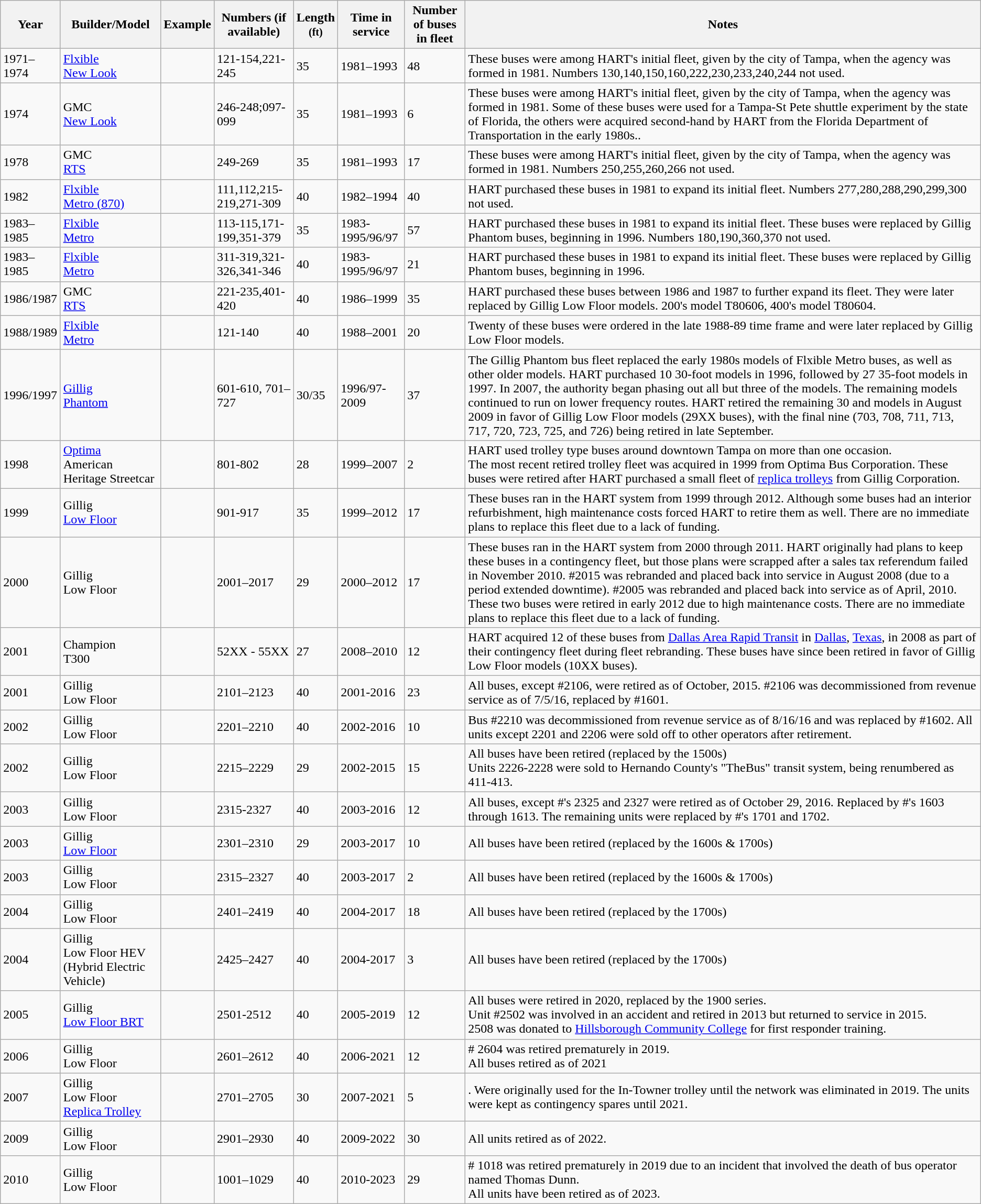<table class="sortable wikitable">
<tr>
<th><strong>Year</strong></th>
<th><strong>Builder/Model</strong></th>
<th><strong>Example</strong></th>
<th><strong>Numbers (if available)</strong></th>
<th><strong>Length<br><small>(ft)</small></strong></th>
<th><strong>Time in service</strong></th>
<th><strong>Number of buses in fleet</strong></th>
<th><strong>Notes</strong></th>
</tr>
<tr>
<td>1971–1974</td>
<td><a href='#'>Flxible</a><br><a href='#'>New Look</a></td>
<td></td>
<td>121-154,221-245</td>
<td>35</td>
<td>1981–1993</td>
<td>48</td>
<td>These buses were among HART's initial fleet, given by the city of Tampa, when the agency was formed in 1981. Numbers 130,140,150,160,222,230,233,240,244 not used.</td>
</tr>
<tr>
<td>1974</td>
<td>GMC<br><a href='#'>New Look</a></td>
<td></td>
<td>246-248;097-099</td>
<td>35</td>
<td>1981–1993</td>
<td>6</td>
<td>These buses were among HART's initial fleet, given by the city of Tampa, when the agency was formed in 1981. Some of these buses were used for a Tampa-St Pete shuttle experiment by the state of Florida, the others were acquired second-hand by HART from the Florida Department of Transportation in the early 1980s..</td>
</tr>
<tr>
<td>1978</td>
<td>GMC<br><a href='#'>RTS</a></td>
<td></td>
<td>249-269</td>
<td>35</td>
<td>1981–1993</td>
<td>17</td>
<td>These buses were among HART's initial fleet, given by the city of Tampa, when the agency was formed in 1981. Numbers 250,255,260,266 not used.</td>
</tr>
<tr>
<td>1982</td>
<td><a href='#'>Flxible</a><br><a href='#'>Metro (870)</a></td>
<td></td>
<td>111,112,215-219,271-309</td>
<td>40</td>
<td>1982–1994</td>
<td>40</td>
<td>HART purchased these buses in 1981 to expand its initial fleet. Numbers 277,280,288,290,299,300 not used.</td>
</tr>
<tr>
<td>1983–1985</td>
<td><a href='#'>Flxible</a><br><a href='#'>Metro</a></td>
<td></td>
<td>113-115,171-199,351-379</td>
<td>35</td>
<td>1983-1995/96/97</td>
<td>57</td>
<td>HART purchased these buses in 1981 to expand its initial fleet. These buses were replaced by Gillig Phantom buses, beginning in 1996. Numbers 180,190,360,370 not used.</td>
</tr>
<tr>
<td>1983–1985</td>
<td><a href='#'>Flxible</a><br><a href='#'>Metro</a></td>
<td></td>
<td>311-319,321-326,341-346</td>
<td>40</td>
<td>1983-1995/96/97</td>
<td>21</td>
<td>HART purchased these buses in 1981 to expand its initial fleet. These buses were replaced by Gillig Phantom buses, beginning in 1996.</td>
</tr>
<tr>
<td>1986/1987</td>
<td>GMC<br><a href='#'>RTS</a></td>
<td></td>
<td>221-235,401-420</td>
<td>40</td>
<td>1986–1999</td>
<td>35</td>
<td>HART purchased these buses between 1986 and 1987 to further expand its fleet. They were later replaced by Gillig Low Floor models. 200's model T80606, 400's model T80604.</td>
</tr>
<tr>
<td>1988/1989</td>
<td><a href='#'>Flxible</a><br><a href='#'>Metro</a></td>
<td></td>
<td>121-140</td>
<td>40</td>
<td>1988–2001</td>
<td>20</td>
<td>Twenty of these buses were ordered in the late 1988-89 time frame and were later replaced by Gillig Low Floor models.</td>
</tr>
<tr>
<td>1996/1997</td>
<td><a href='#'>Gillig</a><br><a href='#'>Phantom</a></td>
<td><br></td>
<td>601-610, 701–727</td>
<td>30/35</td>
<td>1996/97-2009</td>
<td>37</td>
<td>The Gillig Phantom bus fleet replaced the early 1980s models of Flxible Metro buses, as well as other older models. HART purchased 10 30-foot models in 1996, followed by 27 35-foot models in 1997. In 2007, the authority began phasing out all but three of the  models. The remaining models continued to run on lower frequency routes. HART retired the remaining 30 and  models in August 2009 in favor of  Gillig Low Floor models (29XX buses), with the final nine (703, 708, 711, 713, 717, 720, 723, 725, and 726) being retired in late September.</td>
</tr>
<tr>
<td>1998</td>
<td><a href='#'>Optima</a><br>American Heritage Streetcar</td>
<td></td>
<td>801-802</td>
<td>28</td>
<td>1999–2007</td>
<td>2</td>
<td>HART used trolley type buses around downtown Tampa on more than one occasion.<br>The most recent retired trolley fleet was acquired in 1999 from Optima Bus Corporation. These buses were retired after HART purchased a small fleet of <a href='#'>replica trolleys</a> from Gillig Corporation.</td>
</tr>
<tr>
<td>1999</td>
<td>Gillig<br><a href='#'>Low Floor</a></td>
<td></td>
<td>901-917</td>
<td>35</td>
<td>1999–2012</td>
<td>17</td>
<td>These buses ran in the HART system from 1999 through 2012. Although some buses had an interior refurbishment, high maintenance costs forced HART to retire them as well. There are no immediate plans to replace this fleet due to a lack of funding.</td>
</tr>
<tr>
<td>2000</td>
<td>Gillig<br>Low Floor</td>
<td></td>
<td>2001–2017</td>
<td>29</td>
<td>2000–2012</td>
<td>17</td>
<td>These buses ran in the HART system from 2000 through 2011. HART originally had plans to keep these buses in a contingency fleet, but those plans were scrapped after a sales tax referendum failed in November 2010. #2015 was rebranded and placed back into service in August 2008 (due to a period extended downtime).  #2005 was rebranded and placed back into service as of April, 2010. These two buses were retired in early 2012 due to high maintenance costs. There are no immediate plans to replace this fleet due to a lack of funding.</td>
</tr>
<tr>
<td>2001</td>
<td>Champion<br>T300</td>
<td></td>
<td>52XX - 55XX</td>
<td>27</td>
<td>2008–2010</td>
<td>12</td>
<td>HART acquired 12 of these buses from <a href='#'>Dallas Area Rapid Transit</a> in <a href='#'>Dallas</a>, <a href='#'>Texas</a>, in 2008 as part of their contingency fleet during fleet rebranding. These buses have since been retired in favor of  Gillig Low Floor models (10XX buses).</td>
</tr>
<tr>
<td>2001</td>
<td>Gillig<br>Low Floor</td>
<td></td>
<td>2101–2123</td>
<td>40</td>
<td>2001-2016</td>
<td>23</td>
<td>All buses, except #2106, were retired as of October, 2015. #2106 was decommissioned from revenue service as of 7/5/16, replaced by #1601.</td>
</tr>
<tr>
<td>2002</td>
<td>Gillig<br>Low Floor</td>
<td></td>
<td>2201–2210</td>
<td>40</td>
<td>2002-2016</td>
<td>10</td>
<td>Bus #2210 was decommissioned from revenue service as of 8/16/16 and was replaced by #1602. All units except 2201 and 2206 were sold off to other operators after retirement.</td>
</tr>
<tr>
<td>2002</td>
<td>Gillig<br>Low Floor</td>
<td></td>
<td>2215–2229</td>
<td>29</td>
<td>2002-2015</td>
<td>15</td>
<td>All buses have been retired (replaced by the 1500s)<br>Units 2226-2228 were sold to Hernando County's "TheBus" transit system, being renumbered as 411-413.</td>
</tr>
<tr>
<td>2003</td>
<td>Gillig<br>Low Floor</td>
<td></td>
<td>2315-2327</td>
<td>40</td>
<td>2003-2016</td>
<td>12</td>
<td>All buses, except #'s 2325 and 2327 were retired as of October 29, 2016. Replaced by #'s 1603 through 1613. The remaining units were replaced by #'s 1701 and 1702.</td>
</tr>
<tr>
<td>2003</td>
<td>Gillig<br><a href='#'>Low Floor</a></td>
<td></td>
<td>2301–2310</td>
<td>29</td>
<td>2003-2017</td>
<td>10</td>
<td>All buses have been retired (replaced by the 1600s & 1700s)</td>
</tr>
<tr>
<td>2003</td>
<td>Gillig<br>Low Floor</td>
<td></td>
<td>2315–2327</td>
<td>40</td>
<td>2003-2017</td>
<td>2</td>
<td>All buses have been retired (replaced by the 1600s & 1700s)</td>
</tr>
<tr>
<td>2004</td>
<td>Gillig<br>Low Floor</td>
<td></td>
<td>2401–2419</td>
<td>40</td>
<td>2004-2017</td>
<td>18</td>
<td>All buses have been retired (replaced by the 1700s)</td>
</tr>
<tr>
<td>2004</td>
<td>Gillig<br>Low Floor HEV (Hybrid Electric Vehicle)</td>
<td></td>
<td>2425–2427</td>
<td>40</td>
<td>2004-2017</td>
<td>3 </td>
<td>All buses have been retired (replaced by the 1700s)</td>
</tr>
<tr>
<td>2005</td>
<td>Gillig<br><a href='#'>Low Floor BRT</a></td>
<td></td>
<td>2501-2512</td>
<td>40</td>
<td>2005-2019</td>
<td>12</td>
<td>All buses were retired in 2020, replaced by the 1900 series.<br>Unit #2502 was involved in an accident and retired in 2013 but returned to service in 2015.<br>2508 was donated to <a href='#'>Hillsborough Community College</a> for first responder training.</td>
</tr>
<tr>
<td>2006</td>
<td>Gillig<br>Low Floor</td>
<td></td>
<td>2601–2612</td>
<td>40</td>
<td>2006-2021</td>
<td>12</td>
<td># 2604 was retired prematurely in 2019.<br>All buses retired as of 2021</td>
</tr>
<tr>
<td>2007</td>
<td>Gillig<br>Low Floor <a href='#'>Replica Trolley</a></td>
<td></td>
<td>2701–2705</td>
<td>30</td>
<td>2007-2021</td>
<td>5</td>
<td>. Were originally used for the In-Towner trolley until the network was eliminated in 2019. The units were kept as contingency spares until 2021.</td>
</tr>
<tr>
<td>2009</td>
<td>Gillig<br>Low Floor</td>
<td></td>
<td>2901–2930</td>
<td>40</td>
<td>2009-2022</td>
<td>30</td>
<td>All units retired as of 2022.</td>
</tr>
<tr>
<td>2010</td>
<td>Gillig<br>Low Floor</td>
<td></td>
<td>1001–1029</td>
<td>40</td>
<td>2010-2023</td>
<td>29</td>
<td># 1018 was retired prematurely in 2019 due to an incident that involved the death of bus operator named Thomas Dunn.<br>All units have been retired as of 2023.</td>
</tr>
</table>
